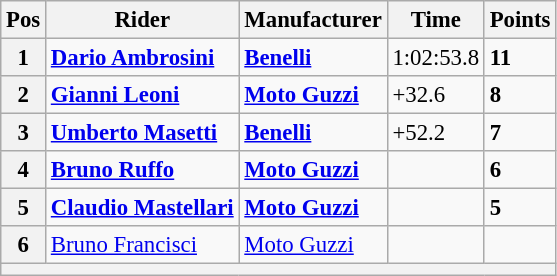<table class="wikitable" style="font-size: 95%;">
<tr>
<th>Pos</th>
<th>Rider</th>
<th>Manufacturer</th>
<th>Time</th>
<th>Points</th>
</tr>
<tr>
<th>1</th>
<td> <strong><a href='#'>Dario Ambrosini</a></strong></td>
<td><strong><a href='#'>Benelli</a></strong></td>
<td>1:02:53.8</td>
<td><strong>11</strong></td>
</tr>
<tr>
<th>2</th>
<td> <strong><a href='#'>Gianni Leoni</a></strong></td>
<td><strong><a href='#'>Moto Guzzi</a></strong></td>
<td>+32.6</td>
<td><strong>8</strong></td>
</tr>
<tr>
<th>3</th>
<td> <strong><a href='#'>Umberto Masetti</a></strong></td>
<td><strong><a href='#'>Benelli</a></strong></td>
<td>+52.2</td>
<td><strong>7</strong></td>
</tr>
<tr>
<th>4</th>
<td> <strong><a href='#'>Bruno Ruffo</a></strong></td>
<td><strong><a href='#'>Moto Guzzi</a></strong></td>
<td></td>
<td><strong>6</strong></td>
</tr>
<tr>
<th>5</th>
<td> <strong><a href='#'>Claudio Mastellari</a></strong></td>
<td><strong><a href='#'>Moto Guzzi</a></strong></td>
<td></td>
<td><strong>5</strong></td>
</tr>
<tr>
<th>6</th>
<td> <a href='#'>Bruno Francisci</a></td>
<td><a href='#'>Moto Guzzi</a></td>
<td></td>
<td></td>
</tr>
<tr>
<th colspan=5></th>
</tr>
</table>
